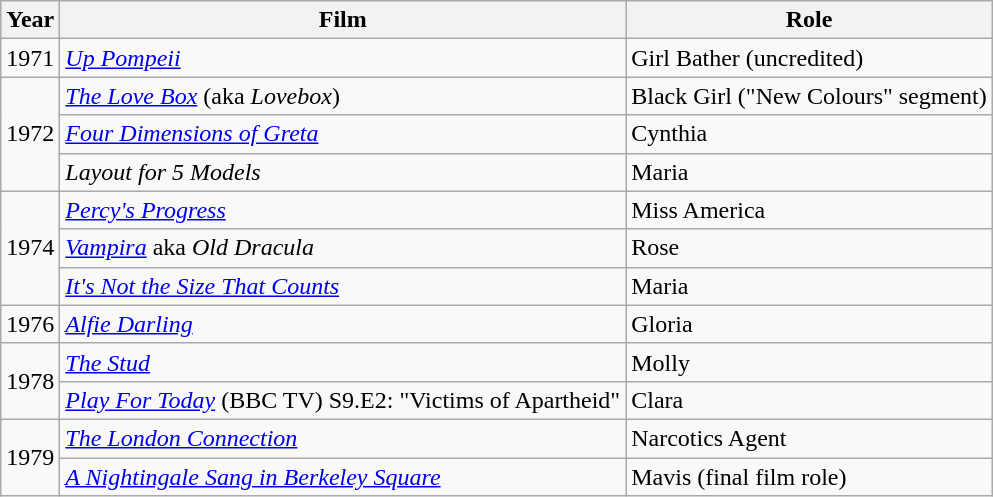<table class="wikitable sortable">
<tr>
<th>Year</th>
<th>Film</th>
<th>Role</th>
</tr>
<tr>
<td>1971</td>
<td><em><a href='#'>Up Pompeii</a></em></td>
<td>Girl Bather (uncredited)</td>
</tr>
<tr>
<td rowspan="3">1972</td>
<td><em><a href='#'>The Love Box</a></em> (aka <em>Lovebox</em>)</td>
<td>Black Girl ("New Colours" segment)</td>
</tr>
<tr>
<td><em><a href='#'>Four Dimensions of Greta</a></em></td>
<td>Cynthia</td>
</tr>
<tr>
<td><em>Layout for 5 Models</em></td>
<td>Maria</td>
</tr>
<tr>
<td rowspan="3">1974</td>
<td><em><a href='#'>Percy's Progress</a></em></td>
<td>Miss America</td>
</tr>
<tr>
<td><em><a href='#'>Vampira</a></em> aka <em>Old Dracula</em></td>
<td>Rose</td>
</tr>
<tr>
<td><em><a href='#'>It's Not the Size That Counts</a></em></td>
<td>Maria</td>
</tr>
<tr>
<td>1976</td>
<td><em><a href='#'>Alfie Darling</a></em></td>
<td>Gloria</td>
</tr>
<tr>
<td rowspan="2">1978</td>
<td><em><a href='#'>The Stud</a></em></td>
<td>Molly</td>
</tr>
<tr>
<td><em><a href='#'>Play For Today</a></em> (BBC TV) S9.E2: "Victims of Apartheid"</td>
<td>Clara</td>
</tr>
<tr>
<td rowspan="2">1979</td>
<td><em><a href='#'>The London Connection</a></em></td>
<td>Narcotics Agent</td>
</tr>
<tr>
<td><em><a href='#'>A Nightingale Sang in Berkeley Square</a></em></td>
<td>Mavis (final film role)</td>
</tr>
</table>
